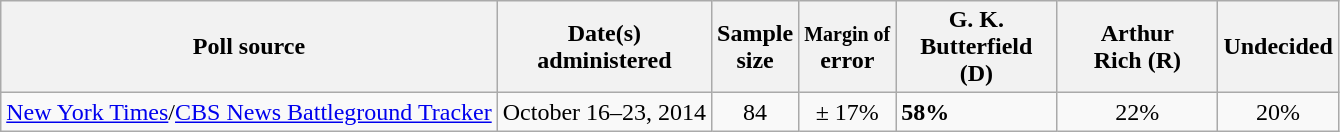<table class="wikitable">
<tr>
<th>Poll source</th>
<th>Date(s)<br>administered</th>
<th>Sample<br>size</th>
<th><small>Margin of</small><br>error</th>
<th style="width:100px;">G. K.<br>Butterfield (D)</th>
<th style="width:100px;">Arthur<br>Rich (R)</th>
<th>Undecided</th>
</tr>
<tr>
<td><a href='#'>New York Times</a>/<a href='#'>CBS News Battleground Tracker</a></td>
<td align=center>October 16–23, 2014</td>
<td align=center>84</td>
<td align=center>± 17%</td>
<td><strong>58%</strong></td>
<td align=center>22%</td>
<td align=center>20%</td>
</tr>
</table>
